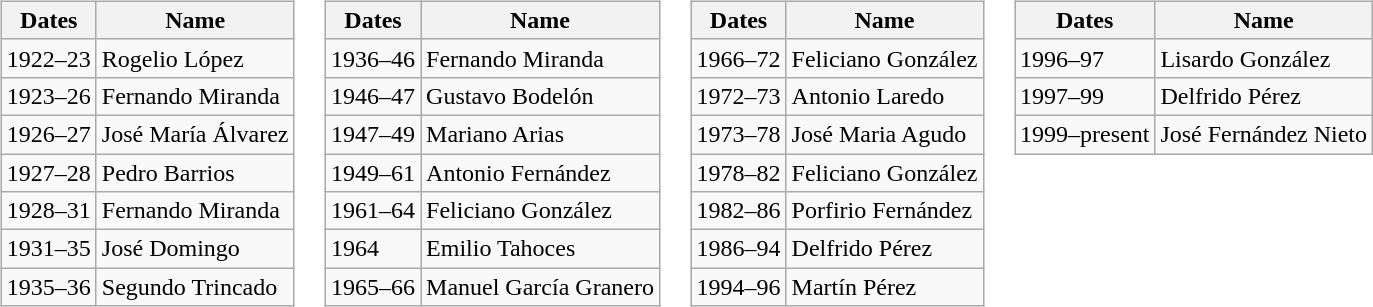<table>
<tr>
<td style = "vertical-align:top;"><br><table class="wikitable">
<tr>
<th>Dates</th>
<th>Name</th>
</tr>
<tr>
<td>1922–23</td>
<td> Rogelio López</td>
</tr>
<tr>
<td>1923–26</td>
<td> Fernando Miranda</td>
</tr>
<tr>
<td>1926–27</td>
<td> José María Álvarez</td>
</tr>
<tr>
<td>1927–28</td>
<td> Pedro Barrios</td>
</tr>
<tr>
<td>1928–31</td>
<td> Fernando Miranda</td>
</tr>
<tr>
<td>1931–35</td>
<td> José Domingo</td>
</tr>
<tr>
<td>1935–36</td>
<td> Segundo Trincado</td>
</tr>
</table>
</td>
<td style = "vertical-align:top;"><br><table class="wikitable">
<tr>
<th>Dates</th>
<th>Name</th>
</tr>
<tr>
<td>1936–46</td>
<td> Fernando Miranda</td>
</tr>
<tr>
<td>1946–47</td>
<td> Gustavo Bodelón</td>
</tr>
<tr>
<td>1947–49</td>
<td> Mariano Arias</td>
</tr>
<tr>
<td>1949–61</td>
<td> Antonio Fernández</td>
</tr>
<tr>
<td>1961–64</td>
<td> Feliciano González</td>
</tr>
<tr>
<td>1964</td>
<td> Emilio Tahoces</td>
</tr>
<tr>
<td>1965–66</td>
<td> Manuel García Granero</td>
</tr>
</table>
</td>
<td style = "vertical-align:top;"><br><table class="wikitable">
<tr>
<th>Dates</th>
<th>Name</th>
</tr>
<tr>
<td>1966–72</td>
<td> Feliciano González</td>
</tr>
<tr>
<td>1972–73</td>
<td> Antonio Laredo</td>
</tr>
<tr>
<td>1973–78</td>
<td> José Maria Agudo</td>
</tr>
<tr>
<td>1978–82</td>
<td> Feliciano González</td>
</tr>
<tr>
<td>1982–86</td>
<td> Porfirio Fernández</td>
</tr>
<tr>
<td>1986–94</td>
<td> Delfrido Pérez</td>
</tr>
<tr>
<td>1994–96</td>
<td> Martín Pérez</td>
</tr>
</table>
</td>
<td style = "vertical-align:top;"><br><table class="wikitable">
<tr>
<th>Dates</th>
<th>Name</th>
</tr>
<tr>
<td>1996–97</td>
<td> Lisardo González</td>
</tr>
<tr>
<td>1997–99</td>
<td> Delfrido Pérez</td>
</tr>
<tr>
<td>1999–present</td>
<td> José Fernández Nieto</td>
</tr>
</table>
</td>
</tr>
</table>
